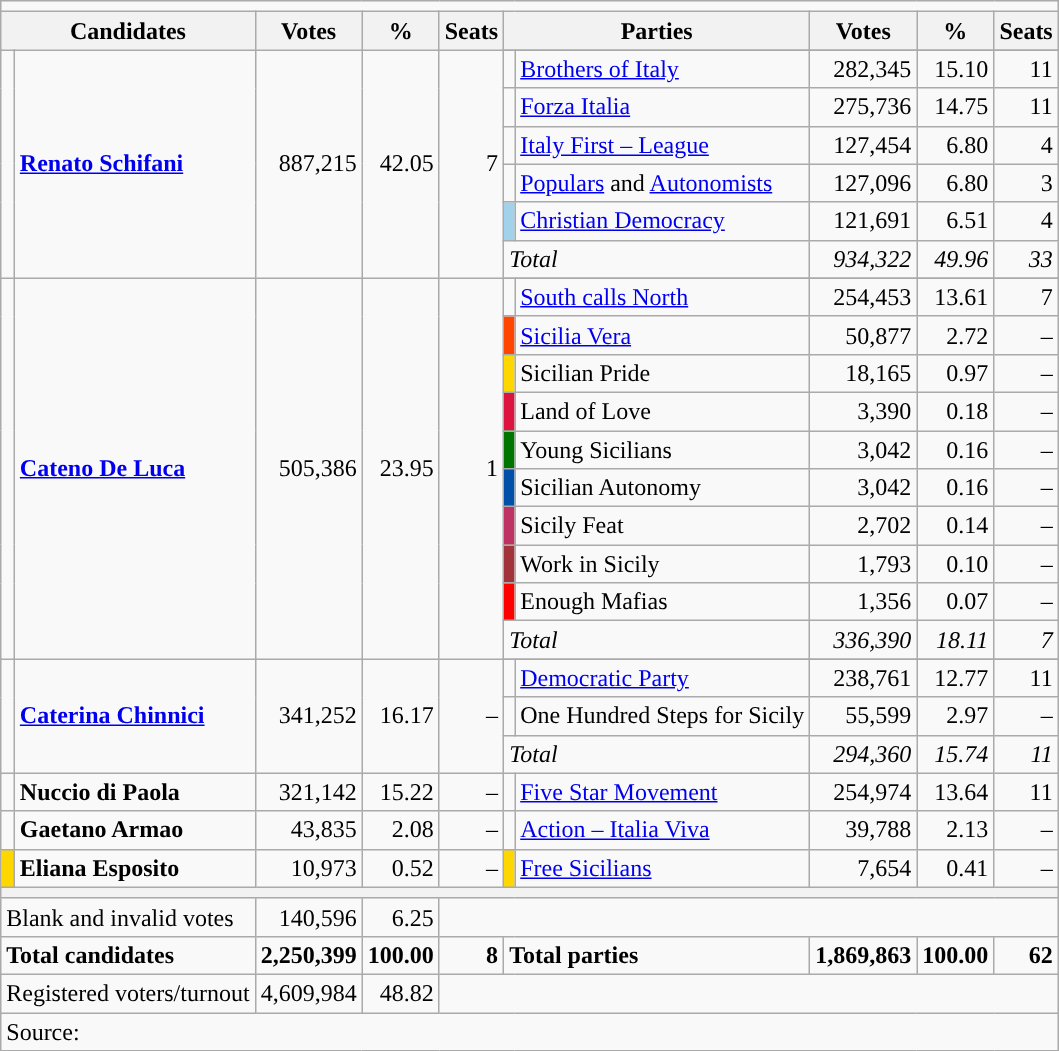<table class="wikitable">
<tr>
<td colspan=10></td>
</tr>
<tr>
<th colspan=2>Candidates</th>
<th>Votes</th>
<th>%</th>
<th>Seats</th>
<th colspan=2>Parties</th>
<th>Votes</th>
<th>%</th>
<th>Seats</th>
</tr>
<tr>
<td rowspan=7></td>
<td rowspan=7><strong><a href='#'>Renato Schifani</a></strong></td>
<td rowspan=7 align=right>887,215</td>
<td rowspan=7 align=right>42.05</td>
<td rowspan=7 align=right>7</td>
</tr>
<tr>
<td></td>
<td><a href='#'>Brothers of Italy</a></td>
<td align=right>282,345</td>
<td align=right>15.10</td>
<td align=right>11</td>
</tr>
<tr>
<td style="color:inherit;background:"></td>
<td><a href='#'>Forza Italia</a></td>
<td align=right>275,736</td>
<td align=right>14.75</td>
<td align=right>11</td>
</tr>
<tr>
<td></td>
<td><a href='#'>Italy First – League</a></td>
<td align=right>127,454</td>
<td align=right>6.80</td>
<td align=right>4</td>
</tr>
<tr>
<td style="color:inherit;background:"></td>
<td><a href='#'>Populars</a> and <a href='#'>Autonomists</a></td>
<td align=right>127,096</td>
<td align=right>6.80</td>
<td align=right>3</td>
</tr>
<tr>
<td style="color:inherit;background:#A2D1EB"></td>
<td><a href='#'>Christian Democracy</a></td>
<td align=right>121,691</td>
<td align=right>6.51</td>
<td align=right>4</td>
</tr>
<tr>
<td colspan=2><em>Total</em></td>
<td align=right><em>934,322</em></td>
<td align=right><em>49.96</em></td>
<td align=right><em>33</em></td>
</tr>
<tr>
<td rowspan=11></td>
<td rowspan=11><strong><a href='#'>Cateno De Luca</a></strong></td>
<td rowspan=11 align=right>505,386</td>
<td rowspan=11 align=right>23.95</td>
<td rowspan=11 align=right>1</td>
</tr>
<tr>
<td></td>
<td><a href='#'>South calls North</a></td>
<td align=right>254,453</td>
<td align=right>13.61</td>
<td align=right>7</td>
</tr>
<tr>
<td style="color:inherit;background:#FF4500"></td>
<td><a href='#'>Sicilia Vera</a></td>
<td align=right>50,877</td>
<td align=right>2.72</td>
<td align=right>–</td>
</tr>
<tr>
<td bgcolor="gold"></td>
<td>Sicilian Pride</td>
<td align=right>18,165</td>
<td align=right>0.97</td>
<td align=right>–</td>
</tr>
<tr>
<td style="color:inherit;background:#DC143F"></td>
<td>Land of Love</td>
<td align=right>3,390</td>
<td align=right>0.18</td>
<td align=right>–</td>
</tr>
<tr>
<td style="color:inherit;background:#007500"></td>
<td>Young Sicilians</td>
<td align=right>3,042</td>
<td align=right>0.16</td>
<td align=right>–</td>
</tr>
<tr>
<td style="color:inherit;background:#0050AA"></td>
<td>Sicilian Autonomy</td>
<td align=right>3,042</td>
<td align=right>0.16</td>
<td align=right>–</td>
</tr>
<tr>
<td style="color:inherit;background:#BE3263"></td>
<td>Sicily Feat</td>
<td align=right>2,702</td>
<td align=right>0.14</td>
<td align=right>–</td>
</tr>
<tr>
<td style="color:inherit;background:#A2333B"></td>
<td>Work in Sicily</td>
<td align=right>1,793</td>
<td align=right>0.10</td>
<td align=right>–</td>
</tr>
<tr>
<td style="color:inherit;background:#FF0000"></td>
<td>Enough Mafias</td>
<td align=right>1,356</td>
<td align=right>0.07</td>
<td align=right>–</td>
</tr>
<tr>
<td colspan=2><em>Total</em></td>
<td align=right><em>336,390</em></td>
<td align=right><em>18.11</em></td>
<td align=right><em>7</em></td>
</tr>
<tr>
<td rowspan=4></td>
<td rowspan=4><strong><a href='#'>Caterina Chinnici</a></strong></td>
<td rowspan=4 align=right>341,252</td>
<td rowspan=4 align=right>16.17</td>
<td rowspan=4 align=right>–</td>
</tr>
<tr>
<td style="color:inherit;background:"></td>
<td><a href='#'>Democratic Party</a></td>
<td align=right>238,761</td>
<td align=right>12.77</td>
<td align=right>11</td>
</tr>
<tr>
<td style="color:inherit;background:"></td>
<td>One Hundred Steps for Sicily</td>
<td align=right>55,599</td>
<td align=right>2.97</td>
<td align=right>–</td>
</tr>
<tr>
<td colspan=2><em>Total</em></td>
<td align=right><em>294,360</em></td>
<td align=right><em>15.74</em></td>
<td align=right><em>11</em></td>
</tr>
<tr>
<td style="color:inherit;background:"></td>
<td><strong>Nuccio di Paola</strong></td>
<td align=right>321,142</td>
<td align=right>15.22</td>
<td align=right>–</td>
<td style="color:inherit;background:"></td>
<td><a href='#'>Five Star Movement</a></td>
<td align=right>254,974</td>
<td align=right>13.64</td>
<td align=right>11</td>
</tr>
<tr>
<td style="color:inherit;background:"></td>
<td><strong>Gaetano Armao</strong></td>
<td align=right>43,835</td>
<td align=right>2.08</td>
<td align=right>–</td>
<td style="color:inherit;background:"></td>
<td><a href='#'>Action – Italia Viva</a></td>
<td align=right>39,788</td>
<td align=right>2.13</td>
<td align=right>–</td>
</tr>
<tr>
<td bgcolor="gold"></td>
<td><strong>Eliana Esposito</strong></td>
<td align=right>10,973</td>
<td align=right>0.52</td>
<td align=right>–</td>
<td bgcolor="gold"></td>
<td><a href='#'>Free Sicilians</a></td>
<td align=right>7,654</td>
<td align=right>0.41</td>
<td align=right>–</td>
</tr>
<tr>
<th colspan=10></th>
</tr>
<tr>
<td colspan=2>Blank and invalid votes</td>
<td align=right>140,596</td>
<td align=right>6.25</td>
<td colspan=6></td>
</tr>
<tr>
<td colspan=2><strong>Total candidates</strong></td>
<td align=right><strong>2,250,399</strong></td>
<td align=right><strong>100.00</strong></td>
<td align=right><strong>8</strong></td>
<td colspan=2><strong>Total parties</strong></td>
<td align=right><strong>1,869,863</strong></td>
<td align=right><strong>100.00</strong></td>
<td align=right><strong>62</strong></td>
</tr>
<tr>
<td colspan=2>Registered voters/turnout</td>
<td align=right>4,609,984</td>
<td align=right>48.82</td>
<td colspan=6></td>
</tr>
<tr>
<td colspan=10>Source: </td>
</tr>
</table>
